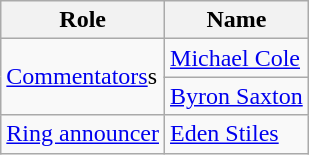<table class=wikitable style="margin: 0.5em 0 0.5em 1em; float: right; clear: right;">
<tr>
<th>Role</th>
<th>Name</th>
</tr>
<tr>
<td rowspan=2><a href='#'>Commentators</a>s</td>
<td><a href='#'>Michael Cole</a></td>
</tr>
<tr>
<td><a href='#'>Byron Saxton</a></td>
</tr>
<tr>
<td rowspan=1><a href='#'>Ring announcer</a></td>
<td><a href='#'>Eden Stiles</a></td>
</tr>
</table>
